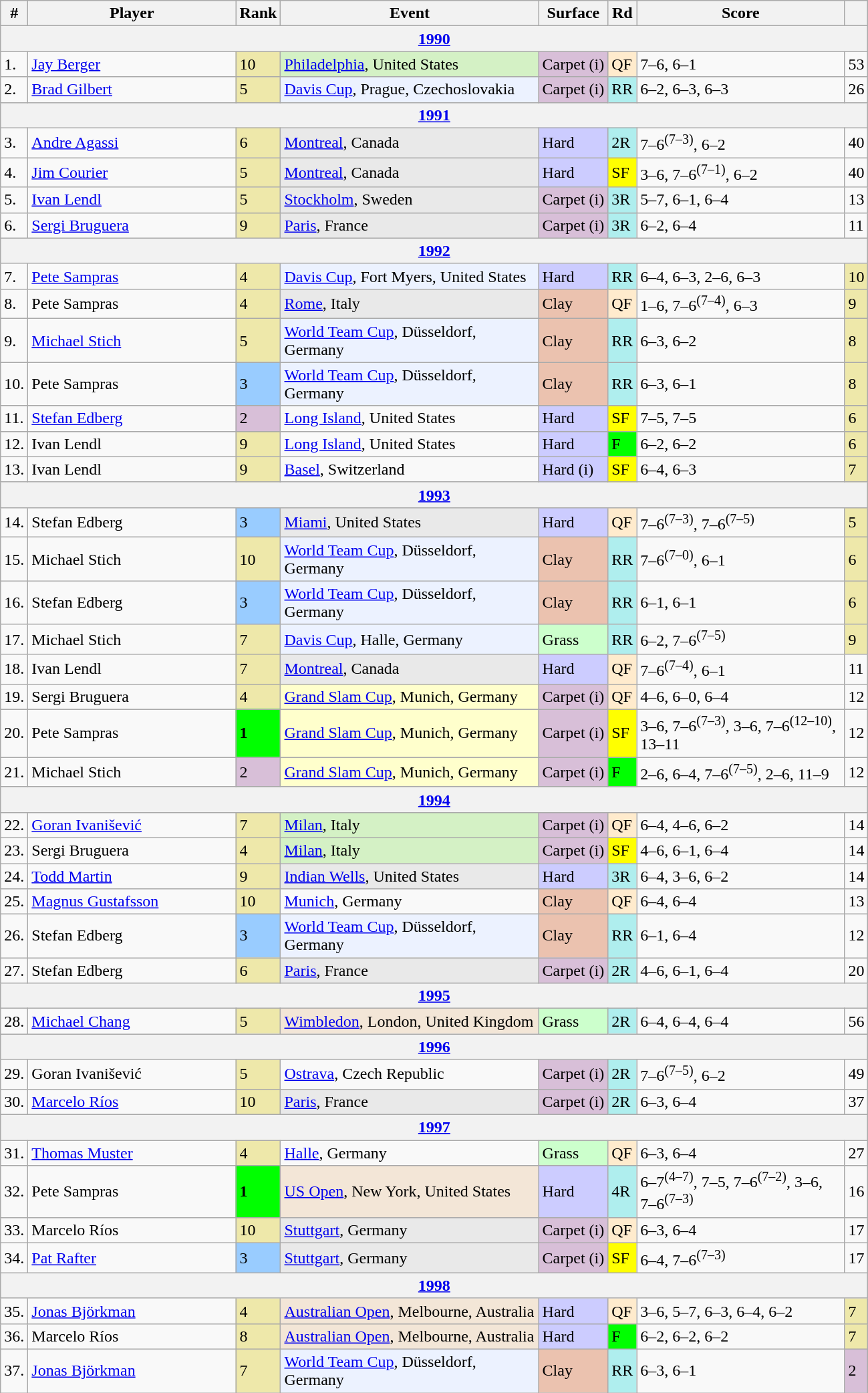<table class="wikitable sortable">
<tr>
<th>#</th>
<th width=200>Player</th>
<th>Rank</th>
<th width=250>Event</th>
<th>Surface</th>
<th>Rd</th>
<th width=200>Score</th>
<th></th>
</tr>
<tr>
<th colspan=8><a href='#'>1990</a></th>
</tr>
<tr>
<td>1.</td>
<td> <a href='#'>Jay Berger</a></td>
<td bgcolor=EEE8AA>10</td>
<td bgcolor=d4f1c5><a href='#'>Philadelphia</a>, United States</td>
<td bgcolor=thistle>Carpet (i)</td>
<td bgcolor=ffebcd>QF</td>
<td>7–6, 6–1</td>
<td>53</td>
</tr>
<tr>
<td>2.</td>
<td> <a href='#'>Brad Gilbert</a></td>
<td bgcolor=EEE8AA>5</td>
<td bgcolor=ECF2FF><a href='#'>Davis Cup</a>, Prague, Czechoslovakia</td>
<td bgcolor=thistle>Carpet (i)</td>
<td bgcolor=afeeee>RR</td>
<td>6–2, 6–3, 6–3</td>
<td>26</td>
</tr>
<tr>
<th colspan=8><a href='#'>1991</a></th>
</tr>
<tr>
<td>3.</td>
<td> <a href='#'>Andre Agassi</a></td>
<td bgcolor=EEE8AA>6</td>
<td bgcolor=e9e9e9><a href='#'>Montreal</a>, Canada</td>
<td bgcolor=CCCCFF>Hard</td>
<td bgcolor=afeeee>2R</td>
<td>7–6<sup>(7–3)</sup>, 6–2</td>
<td>40</td>
</tr>
<tr>
<td>4.</td>
<td> <a href='#'>Jim Courier</a></td>
<td bgcolor=EEE8AA>5</td>
<td bgcolor=e9e9e9><a href='#'>Montreal</a>, Canada</td>
<td bgcolor=CCCCFF>Hard</td>
<td bgcolor=yellow>SF</td>
<td>3–6, 7–6<sup>(7–1)</sup>, 6–2</td>
<td>40</td>
</tr>
<tr>
<td>5.</td>
<td> <a href='#'>Ivan Lendl</a></td>
<td bgcolor=EEE8AA>5</td>
<td bgcolor=e9e9e9><a href='#'>Stockholm</a>, Sweden</td>
<td bgcolor=thistle>Carpet (i)</td>
<td bgcolor=afeeee>3R</td>
<td>5–7, 6–1, 6–4</td>
<td>13</td>
</tr>
<tr>
<td>6.</td>
<td> <a href='#'>Sergi Bruguera</a></td>
<td bgcolor=EEE8AA>9</td>
<td bgcolor=e9e9e9><a href='#'>Paris</a>, France</td>
<td bgcolor=thistle>Carpet (i)</td>
<td bgcolor=afeeee>3R</td>
<td>6–2, 6–4</td>
<td>11</td>
</tr>
<tr>
<th colspan=8><a href='#'>1992</a></th>
</tr>
<tr>
<td>7.</td>
<td> <a href='#'>Pete Sampras</a></td>
<td bgcolor=EEE8AA>4</td>
<td bgcolor=ECF2FF><a href='#'>Davis Cup</a>, Fort Myers, United States</td>
<td bgcolor=CCCCFF>Hard</td>
<td bgcolor=afeeee>RR</td>
<td>6–4, 6–3, 2–6, 6–3</td>
<td bgcolor=EEE8AA>10</td>
</tr>
<tr>
<td>8.</td>
<td> Pete Sampras</td>
<td bgcolor=EEE8AA>4</td>
<td bgcolor=e9e9e9><a href='#'>Rome</a>, Italy</td>
<td bgcolor=#ebc2af>Clay</td>
<td bgcolor=ffebcd>QF</td>
<td>1–6, 7–6<sup>(7–4)</sup>, 6–3</td>
<td bgcolor=EEE8AA>9</td>
</tr>
<tr>
<td>9.</td>
<td> <a href='#'>Michael Stich</a></td>
<td bgcolor=EEE8AA>5</td>
<td bgcolor=ECF2FF><a href='#'>World Team Cup</a>, Düsseldorf, Germany</td>
<td bgcolor=#ebc2af>Clay</td>
<td bgcolor=afeeee>RR</td>
<td>6–3, 6–2</td>
<td bgcolor=EEE8AA>8</td>
</tr>
<tr>
<td>10.</td>
<td> Pete Sampras</td>
<td bgcolor=99ccff>3</td>
<td bgcolor=ECF2FF><a href='#'>World Team Cup</a>, Düsseldorf, Germany</td>
<td bgcolor=#ebc2af>Clay</td>
<td bgcolor=afeeee>RR</td>
<td>6–3, 6–1</td>
<td bgcolor=EEE8AA>8</td>
</tr>
<tr>
<td>11.</td>
<td> <a href='#'>Stefan Edberg</a></td>
<td bgcolor=thistle>2</td>
<td><a href='#'>Long Island</a>, United States</td>
<td bgcolor=CCCCFF>Hard</td>
<td bgcolor=yellow>SF</td>
<td>7–5, 7–5</td>
<td bgcolor=EEE8AA>6</td>
</tr>
<tr>
<td>12.</td>
<td> Ivan Lendl</td>
<td bgcolor=EEE8AA>9</td>
<td><a href='#'>Long Island</a>, United States</td>
<td bgcolor=CCCCFF>Hard</td>
<td bgcolor=lime>F</td>
<td>6–2, 6–2</td>
<td bgcolor=EEE8AA>6</td>
</tr>
<tr>
<td>13.</td>
<td> Ivan Lendl</td>
<td bgcolor=EEE8AA>9</td>
<td><a href='#'>Basel</a>, Switzerland</td>
<td bgcolor=CCCCFF>Hard (i)</td>
<td bgcolor=yellow>SF</td>
<td>6–4, 6–3</td>
<td bgcolor=EEE8AA>7</td>
</tr>
<tr>
<th colspan=8><a href='#'>1993</a></th>
</tr>
<tr>
<td>14.</td>
<td> Stefan Edberg</td>
<td bgcolor=99ccff>3</td>
<td bgcolor=e9e9e9><a href='#'>Miami</a>, United States</td>
<td bgcolor=CCCCFF>Hard</td>
<td bgcolor=ffebcd>QF</td>
<td>7–6<sup>(7–3)</sup>, 7–6<sup>(7–5)</sup></td>
<td bgcolor=EEE8AA>5</td>
</tr>
<tr>
<td>15.</td>
<td> Michael Stich</td>
<td bgcolor=EEE8AA>10</td>
<td bgcolor=ECF2FF><a href='#'>World Team Cup</a>, Düsseldorf, Germany</td>
<td bgcolor=#ebc2af>Clay</td>
<td bgcolor=afeeee>RR</td>
<td>7–6<sup>(7–0)</sup>, 6–1</td>
<td bgcolor=EEE8AA>6</td>
</tr>
<tr>
<td>16.</td>
<td> Stefan Edberg</td>
<td bgcolor=99ccff>3</td>
<td bgcolor=ECF2FF><a href='#'>World Team Cup</a>, Düsseldorf, Germany</td>
<td bgcolor=#ebc2af>Clay</td>
<td bgcolor=afeeee>RR</td>
<td>6–1, 6–1</td>
<td bgcolor=EEE8AA>6</td>
</tr>
<tr>
<td>17.</td>
<td> Michael Stich</td>
<td bgcolor=EEE8AA>7</td>
<td bgcolor=ECF2FF><a href='#'>Davis Cup</a>, Halle, Germany</td>
<td bgcolor=#cfc>Grass</td>
<td bgcolor=afeeee>RR</td>
<td>6–2, 7–6<sup>(7–5)</sup></td>
<td bgcolor=EEE8AA>9</td>
</tr>
<tr>
<td>18.</td>
<td> Ivan Lendl</td>
<td bgcolor=EEE8AA>7</td>
<td bgcolor=e9e9e9><a href='#'>Montreal</a>, Canada</td>
<td bgcolor=CCCCFF>Hard</td>
<td bgcolor=ffebcd>QF</td>
<td>7–6<sup>(7–4)</sup>, 6–1</td>
<td>11</td>
</tr>
<tr>
<td>19.</td>
<td> Sergi Bruguera</td>
<td bgcolor=EEE8AA>4</td>
<td bgcolor=ffffcc><a href='#'>Grand Slam Cup</a>, Munich, Germany</td>
<td bgcolor=thistle>Carpet (i)</td>
<td bgcolor=ffebcd>QF</td>
<td>4–6, 6–0, 6–4</td>
<td>12</td>
</tr>
<tr>
<td>20.</td>
<td> Pete Sampras</td>
<td bgcolor=lime><strong>1</strong></td>
<td bgcolor=ffffcc><a href='#'>Grand Slam Cup</a>, Munich, Germany</td>
<td bgcolor=thistle>Carpet (i)</td>
<td bgcolor=yellow>SF</td>
<td>3–6, 7–6<sup>(7–3)</sup>, 3–6, 7–6<sup>(12–10)</sup>, 13–11</td>
<td>12</td>
</tr>
<tr>
<td>21.</td>
<td> Michael Stich</td>
<td bgcolor=thistle>2</td>
<td bgcolor=ffffcc><a href='#'>Grand Slam Cup</a>, Munich, Germany</td>
<td bgcolor=thistle>Carpet (i)</td>
<td bgcolor=lime>F</td>
<td>2–6, 6–4, 7–6<sup>(7–5)</sup>, 2–6, 11–9</td>
<td>12</td>
</tr>
<tr>
<th colspan=8><a href='#'>1994</a></th>
</tr>
<tr>
<td>22.</td>
<td> <a href='#'>Goran Ivanišević</a></td>
<td bgcolor=EEE8AA>7</td>
<td bgcolor=d4f1c5><a href='#'>Milan</a>, Italy</td>
<td bgcolor=thistle>Carpet (i)</td>
<td bgcolor=ffebcd>QF</td>
<td>6–4, 4–6, 6–2</td>
<td>14</td>
</tr>
<tr>
<td>23.</td>
<td> Sergi Bruguera</td>
<td bgcolor=EEE8AA>4</td>
<td bgcolor=d4f1c5><a href='#'>Milan</a>, Italy</td>
<td bgcolor=thistle>Carpet (i)</td>
<td bgcolor=yellow>SF</td>
<td>4–6, 6–1, 6–4</td>
<td>14</td>
</tr>
<tr>
<td>24.</td>
<td> <a href='#'>Todd Martin</a></td>
<td bgcolor=EEE8AA>9</td>
<td bgcolor=e9e9e9><a href='#'>Indian Wells</a>, United States</td>
<td bgcolor=CCCCFF>Hard</td>
<td bgcolor=afeeee>3R</td>
<td>6–4, 3–6, 6–2</td>
<td>14</td>
</tr>
<tr>
<td>25.</td>
<td> <a href='#'>Magnus Gustafsson</a></td>
<td bgcolor=EEE8AA>10</td>
<td><a href='#'>Munich</a>, Germany</td>
<td bgcolor=#ebc2af>Clay</td>
<td bgcolor=ffebcd>QF</td>
<td>6–4, 6–4</td>
<td>13</td>
</tr>
<tr>
<td>26.</td>
<td> Stefan Edberg</td>
<td bgcolor=99ccff>3</td>
<td bgcolor=ECF2FF><a href='#'>World Team Cup</a>, Düsseldorf, Germany</td>
<td bgcolor=#ebc2af>Clay</td>
<td bgcolor=afeeee>RR</td>
<td>6–1, 6–4</td>
<td>12</td>
</tr>
<tr>
<td>27.</td>
<td> Stefan Edberg</td>
<td bgcolor=EEE8AA>6</td>
<td bgcolor=e9e9e9><a href='#'>Paris</a>, France</td>
<td bgcolor=thistle>Carpet (i)</td>
<td bgcolor=afeeee>2R</td>
<td>4–6, 6–1, 6–4</td>
<td>20</td>
</tr>
<tr>
<th colspan=8><a href='#'>1995</a></th>
</tr>
<tr>
<td>28.</td>
<td> <a href='#'>Michael Chang</a></td>
<td bgcolor=EEE8AA>5</td>
<td bgcolor=f3e6d7><a href='#'>Wimbledon</a>, London, United Kingdom</td>
<td bgcolor=#cfc>Grass</td>
<td bgcolor=afeeee>2R</td>
<td>6–4, 6–4, 6–4</td>
<td>56</td>
</tr>
<tr>
<th colspan=8><a href='#'>1996</a></th>
</tr>
<tr>
<td>29.</td>
<td> Goran Ivanišević</td>
<td bgcolor=EEE8AA>5</td>
<td><a href='#'>Ostrava</a>, Czech Republic</td>
<td bgcolor=thistle>Carpet (i)</td>
<td bgcolor=afeeee>2R</td>
<td>7–6<sup>(7–5)</sup>, 6–2</td>
<td>49</td>
</tr>
<tr>
<td>30.</td>
<td> <a href='#'>Marcelo Ríos</a></td>
<td bgcolor=EEE8AA>10</td>
<td bgcolor=e9e9e9><a href='#'>Paris</a>, France</td>
<td bgcolor=thistle>Carpet (i)</td>
<td bgcolor=afeeee>2R</td>
<td>6–3, 6–4</td>
<td>37</td>
</tr>
<tr>
<th colspan=8><a href='#'>1997</a></th>
</tr>
<tr>
<td>31.</td>
<td> <a href='#'>Thomas Muster</a></td>
<td bgcolor=EEE8AA>4</td>
<td><a href='#'>Halle</a>, Germany</td>
<td bgcolor=#cfc>Grass</td>
<td bgcolor=ffebcd>QF</td>
<td>6–3, 6–4</td>
<td>27</td>
</tr>
<tr>
<td>32.</td>
<td> Pete Sampras</td>
<td bgcolor=lime><strong>1</strong></td>
<td bgcolor=f3e6d7><a href='#'>US Open</a>, New York, United States</td>
<td bgcolor=CCCCFF>Hard</td>
<td bgcolor=afeeee>4R</td>
<td>6–7<sup>(4–7)</sup>, 7–5, 7–6<sup>(7–2)</sup>, 3–6, 7–6<sup>(7–3)</sup></td>
<td>16</td>
</tr>
<tr>
<td>33.</td>
<td> Marcelo Ríos</td>
<td bgcolor=EEE8AA>10</td>
<td bgcolor=e9e9e9><a href='#'>Stuttgart</a>, Germany</td>
<td bgcolor=thistle>Carpet (i)</td>
<td bgcolor=ffebcd>QF</td>
<td>6–3, 6–4</td>
<td>17</td>
</tr>
<tr>
<td>34.</td>
<td> <a href='#'>Pat Rafter</a></td>
<td bgcolor=99ccff>3</td>
<td bgcolor=e9e9e9><a href='#'>Stuttgart</a>, Germany</td>
<td bgcolor=thistle>Carpet (i)</td>
<td bgcolor=yellow>SF</td>
<td>6–4, 7–6<sup>(7–3)</sup></td>
<td>17</td>
</tr>
<tr>
<th colspan=8><a href='#'>1998</a></th>
</tr>
<tr>
<td>35.</td>
<td> <a href='#'>Jonas Björkman</a></td>
<td bgcolor=EEE8AA>4</td>
<td bgcolor=f3e6d7><a href='#'>Australian Open</a>, Melbourne, Australia</td>
<td bgcolor=CCCCFF>Hard</td>
<td bgcolor=ffebcd>QF</td>
<td>3–6, 5–7, 6–3, 6–4, 6–2</td>
<td bgcolor=EEE8AA>7</td>
</tr>
<tr>
<td>36.</td>
<td> Marcelo Ríos</td>
<td bgcolor=EEE8AA>8</td>
<td bgcolor=f3e6d7><a href='#'>Australian Open</a>, Melbourne, Australia</td>
<td bgcolor=CCCCFF>Hard</td>
<td bgcolor=lime>F</td>
<td>6–2, 6–2, 6–2</td>
<td bgcolor=EEE8AA>7</td>
</tr>
<tr>
<td>37.</td>
<td> <a href='#'>Jonas Björkman</a></td>
<td bgcolor=EEE8AA>7</td>
<td bgcolor=ECF2FF><a href='#'>World Team Cup</a>, Düsseldorf, Germany</td>
<td bgcolor=#ebc2af>Clay</td>
<td bgcolor=afeeee>RR</td>
<td>6–3, 6–1</td>
<td bgcolor=thistle>2</td>
</tr>
</table>
